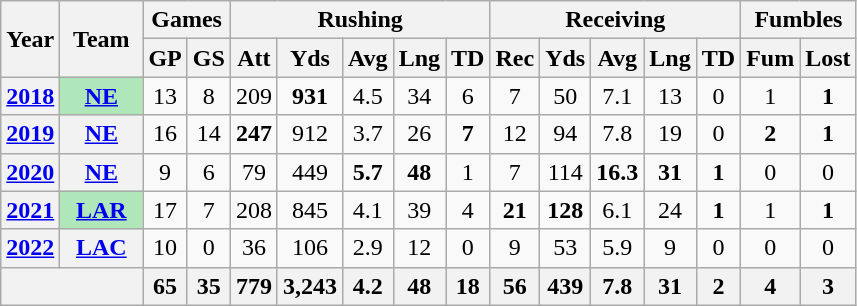<table class="wikitable" style="text-align:center;">
<tr>
<th rowspan="2">Year</th>
<th rowspan="2">Team</th>
<th colspan="2">Games</th>
<th colspan="5">Rushing</th>
<th colspan="5">Receiving</th>
<th colspan="2">Fumbles</th>
</tr>
<tr>
<th>GP</th>
<th>GS</th>
<th>Att</th>
<th>Yds</th>
<th>Avg</th>
<th>Lng</th>
<th>TD</th>
<th>Rec</th>
<th>Yds</th>
<th>Avg</th>
<th>Lng</th>
<th>TD</th>
<th>Fum</th>
<th>Lost</th>
</tr>
<tr>
<th><a href='#'>2018</a></th>
<th style="background:#afe6ba; width:3em;"><a href='#'>NE</a></th>
<td>13</td>
<td>8</td>
<td>209</td>
<td><strong>931</strong></td>
<td>4.5</td>
<td>34</td>
<td>6</td>
<td>7</td>
<td>50</td>
<td>7.1</td>
<td>13</td>
<td>0</td>
<td>1</td>
<td><strong>1</strong></td>
</tr>
<tr>
<th><a href='#'>2019</a></th>
<th><a href='#'>NE</a></th>
<td>16</td>
<td>14</td>
<td><strong>247</strong></td>
<td>912</td>
<td>3.7</td>
<td>26</td>
<td><strong>7</strong></td>
<td>12</td>
<td>94</td>
<td>7.8</td>
<td>19</td>
<td>0</td>
<td><strong>2</strong></td>
<td><strong>1</strong></td>
</tr>
<tr>
<th><a href='#'>2020</a></th>
<th><a href='#'>NE</a></th>
<td>9</td>
<td>6</td>
<td>79</td>
<td>449</td>
<td><strong>5.7</strong></td>
<td><strong>48</strong></td>
<td>1</td>
<td>7</td>
<td>114</td>
<td><strong>16.3</strong></td>
<td><strong>31</strong></td>
<td><strong>1</strong></td>
<td>0</td>
<td>0</td>
</tr>
<tr>
<th><a href='#'>2021</a></th>
<th style="background:#afe6ba; width:3em;"><a href='#'>LAR</a></th>
<td>17</td>
<td>7</td>
<td>208</td>
<td>845</td>
<td>4.1</td>
<td>39</td>
<td>4</td>
<td><strong>21</strong></td>
<td><strong>128</strong></td>
<td>6.1</td>
<td>24</td>
<td><strong>1</strong></td>
<td>1</td>
<td><strong>1</strong></td>
</tr>
<tr>
<th><a href='#'>2022</a></th>
<th><a href='#'>LAC</a></th>
<td>10</td>
<td>0</td>
<td>36</td>
<td>106</td>
<td>2.9</td>
<td>12</td>
<td>0</td>
<td>9</td>
<td>53</td>
<td>5.9</td>
<td>9</td>
<td>0</td>
<td>0</td>
<td>0</td>
</tr>
<tr>
<th colspan="2"></th>
<th>65</th>
<th>35</th>
<th>779</th>
<th>3,243</th>
<th>4.2</th>
<th>48</th>
<th>18</th>
<th>56</th>
<th>439</th>
<th>7.8</th>
<th>31</th>
<th>2</th>
<th>4</th>
<th>3</th>
</tr>
</table>
